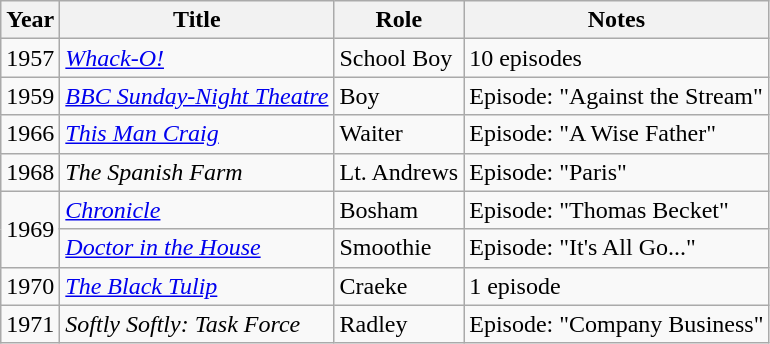<table class="wikitable">
<tr>
<th>Year</th>
<th>Title</th>
<th>Role</th>
<th>Notes</th>
</tr>
<tr>
<td>1957</td>
<td><em><a href='#'>Whack-O!</a></em></td>
<td>School Boy</td>
<td>10 episodes</td>
</tr>
<tr>
<td>1959</td>
<td><em><a href='#'>BBC Sunday-Night Theatre</a></em></td>
<td>Boy</td>
<td>Episode: "Against the Stream"</td>
</tr>
<tr>
<td>1966</td>
<td><em><a href='#'>This Man Craig</a></em></td>
<td>Waiter</td>
<td>Episode: "A Wise Father"</td>
</tr>
<tr>
<td>1968</td>
<td><em>The Spanish Farm</em></td>
<td>Lt. Andrews</td>
<td>Episode: "Paris"</td>
</tr>
<tr>
<td rowspan="2">1969</td>
<td><em><a href='#'>Chronicle</a></em></td>
<td>Bosham</td>
<td>Episode: "Thomas Becket"</td>
</tr>
<tr>
<td><em><a href='#'>Doctor in the House</a></em></td>
<td>Smoothie</td>
<td>Episode: "It's All Go..."</td>
</tr>
<tr>
<td>1970</td>
<td><em><a href='#'>The Black Tulip</a></em></td>
<td>Craeke</td>
<td>1 episode</td>
</tr>
<tr>
<td>1971</td>
<td><em>Softly Softly: Task Force</em></td>
<td>Radley</td>
<td>Episode: "Company Business"</td>
</tr>
</table>
